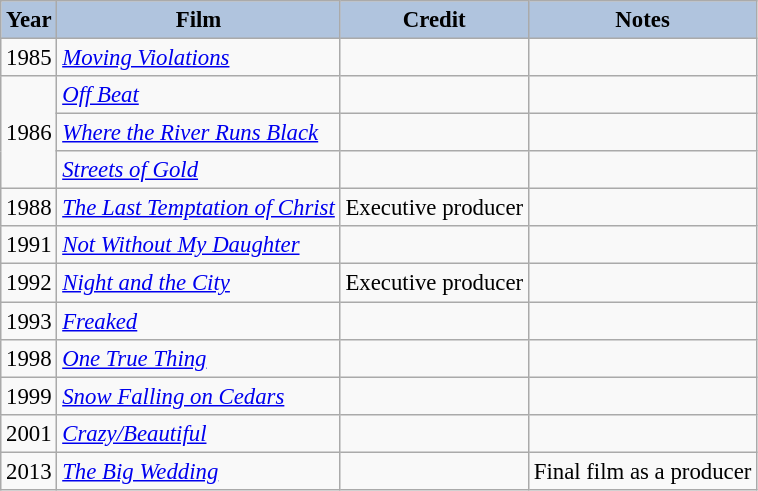<table class="wikitable" style="font-size:95%;">
<tr>
<th style="background:#B0C4DE;">Year</th>
<th style="background:#B0C4DE;">Film</th>
<th style="background:#B0C4DE;">Credit</th>
<th style="background:#B0C4DE;">Notes</th>
</tr>
<tr>
<td>1985</td>
<td><em><a href='#'>Moving Violations</a></em></td>
<td></td>
<td></td>
</tr>
<tr>
<td rowspan=3>1986</td>
<td><em><a href='#'>Off Beat</a></em></td>
<td></td>
<td></td>
</tr>
<tr>
<td><em><a href='#'>Where the River Runs Black</a></em></td>
<td></td>
<td></td>
</tr>
<tr>
<td><em><a href='#'>Streets of Gold</a></em></td>
<td></td>
<td></td>
</tr>
<tr>
<td>1988</td>
<td><em><a href='#'>The Last Temptation of Christ</a></em></td>
<td>Executive producer</td>
<td></td>
</tr>
<tr>
<td>1991</td>
<td><em><a href='#'>Not Without My Daughter</a></em></td>
<td></td>
<td></td>
</tr>
<tr>
<td>1992</td>
<td><em><a href='#'>Night and the City</a></em></td>
<td>Executive producer</td>
<td></td>
</tr>
<tr>
<td>1993</td>
<td><em><a href='#'>Freaked</a></em></td>
<td></td>
<td></td>
</tr>
<tr>
<td>1998</td>
<td><em><a href='#'>One True Thing</a></em></td>
<td></td>
<td></td>
</tr>
<tr>
<td>1999</td>
<td><em><a href='#'>Snow Falling on Cedars</a></em></td>
<td></td>
<td></td>
</tr>
<tr>
<td>2001</td>
<td><em><a href='#'>Crazy/Beautiful</a></em></td>
<td></td>
<td></td>
</tr>
<tr>
<td>2013</td>
<td><em><a href='#'>The Big Wedding</a></em></td>
<td></td>
<td>Final film as a producer</td>
</tr>
</table>
